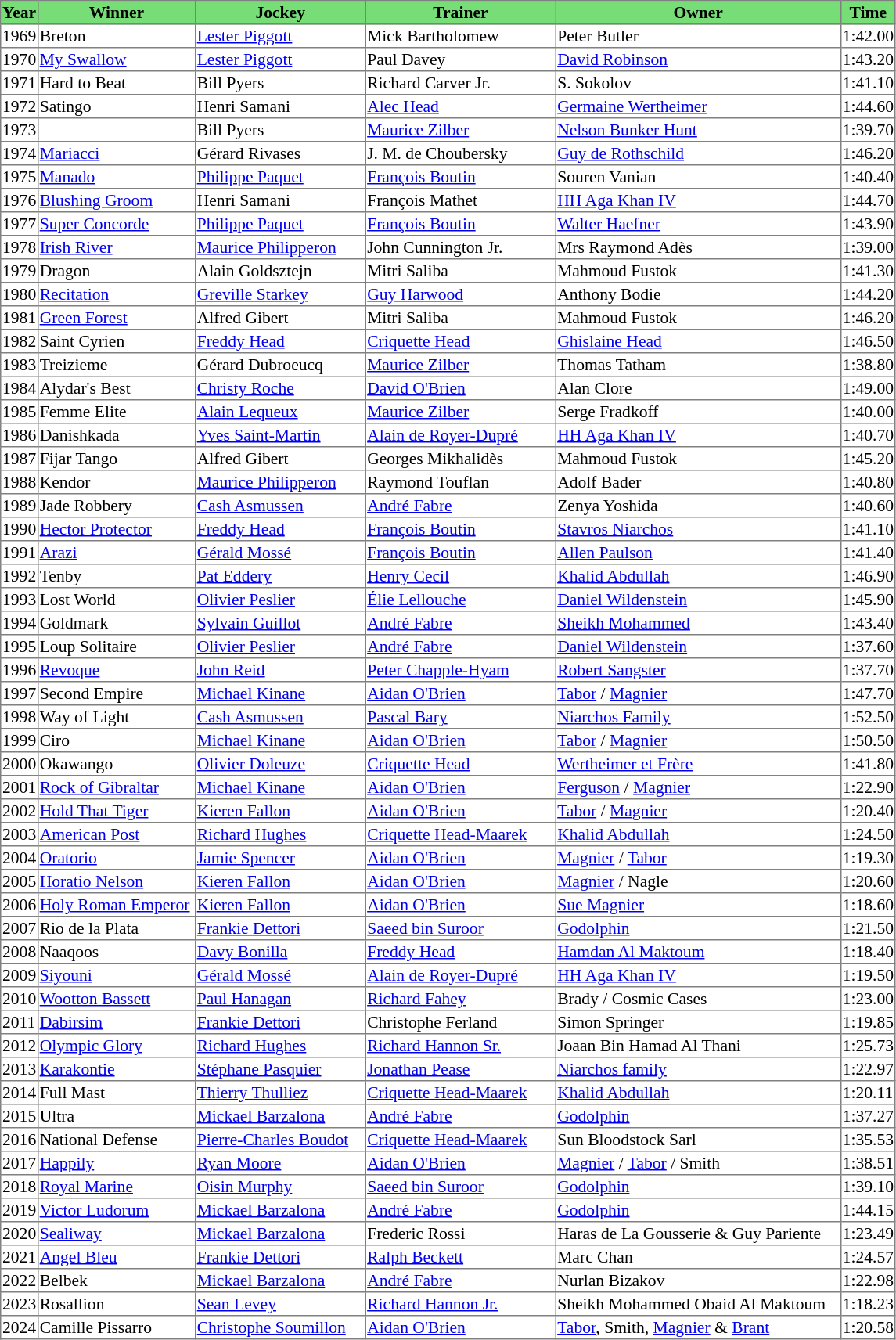<table class = "sortable" | border="1" style="border-collapse: collapse; font-size:90%">
<tr bgcolor="#77dd77" align="center">
<th>Year</th>
<th>Winner</th>
<th>Jockey</th>
<th>Trainer</th>
<th>Owner</th>
<th>Time</th>
</tr>
<tr>
<td>1969</td>
<td width=131px>Breton</td>
<td width=142px><a href='#'>Lester Piggott</a></td>
<td width=159px>Mick Bartholomew</td>
<td width=240px>Peter Butler</td>
<td>1:42.00</td>
</tr>
<tr>
<td>1970</td>
<td><a href='#'>My Swallow</a></td>
<td><a href='#'>Lester Piggott</a></td>
<td>Paul Davey</td>
<td><a href='#'>David Robinson</a></td>
<td>1:43.20</td>
</tr>
<tr>
<td>1971</td>
<td>Hard to Beat</td>
<td>Bill Pyers</td>
<td>Richard Carver Jr.</td>
<td>S. Sokolov</td>
<td>1:41.10</td>
</tr>
<tr>
<td>1972</td>
<td>Satingo</td>
<td>Henri Samani</td>
<td><a href='#'>Alec Head</a></td>
<td><a href='#'>Germaine Wertheimer</a></td>
<td>1:44.60</td>
</tr>
<tr>
<td>1973</td>
<td></td>
<td>Bill Pyers</td>
<td><a href='#'>Maurice Zilber</a></td>
<td><a href='#'>Nelson Bunker Hunt</a></td>
<td>1:39.70</td>
</tr>
<tr>
<td>1974</td>
<td><a href='#'>Mariacci</a></td>
<td>Gérard Rivases</td>
<td>J. M. de Choubersky </td>
<td><a href='#'>Guy de Rothschild</a></td>
<td>1:46.20</td>
</tr>
<tr>
<td>1975</td>
<td><a href='#'>Manado</a></td>
<td><a href='#'>Philippe Paquet</a></td>
<td><a href='#'>François Boutin</a></td>
<td>Souren Vanian</td>
<td>1:40.40</td>
</tr>
<tr>
<td>1976</td>
<td><a href='#'>Blushing Groom</a></td>
<td>Henri Samani</td>
<td>François Mathet</td>
<td><a href='#'>HH Aga Khan IV</a></td>
<td>1:44.70</td>
</tr>
<tr>
<td>1977</td>
<td><a href='#'>Super Concorde</a></td>
<td><a href='#'>Philippe Paquet</a></td>
<td><a href='#'>François Boutin</a></td>
<td><a href='#'>Walter Haefner</a></td>
<td>1:43.90</td>
</tr>
<tr>
<td>1978</td>
<td><a href='#'>Irish River</a></td>
<td><a href='#'>Maurice Philipperon</a></td>
<td>John Cunnington Jr.</td>
<td>Mrs Raymond Adès</td>
<td>1:39.00</td>
</tr>
<tr>
<td>1979</td>
<td>Dragon</td>
<td>Alain Goldsztejn</td>
<td>Mitri Saliba</td>
<td>Mahmoud Fustok</td>
<td>1:41.30</td>
</tr>
<tr>
<td>1980</td>
<td><a href='#'>Recitation</a></td>
<td><a href='#'>Greville Starkey</a></td>
<td><a href='#'>Guy Harwood</a></td>
<td>Anthony Bodie</td>
<td>1:44.20</td>
</tr>
<tr>
<td>1981</td>
<td><a href='#'>Green Forest</a></td>
<td>Alfred Gibert</td>
<td>Mitri Saliba</td>
<td>Mahmoud Fustok</td>
<td>1:46.20</td>
</tr>
<tr>
<td>1982</td>
<td>Saint Cyrien</td>
<td><a href='#'>Freddy Head</a></td>
<td><a href='#'>Criquette Head</a></td>
<td><a href='#'>Ghislaine Head</a></td>
<td>1:46.50</td>
</tr>
<tr>
<td>1983</td>
<td>Treizieme</td>
<td>Gérard Dubroeucq</td>
<td><a href='#'>Maurice Zilber</a></td>
<td>Thomas Tatham</td>
<td>1:38.80</td>
</tr>
<tr>
<td>1984</td>
<td>Alydar's Best</td>
<td><a href='#'>Christy Roche</a></td>
<td><a href='#'>David O'Brien</a></td>
<td>Alan Clore</td>
<td>1:49.00</td>
</tr>
<tr>
<td>1985</td>
<td>Femme Elite</td>
<td><a href='#'>Alain Lequeux</a></td>
<td><a href='#'>Maurice Zilber</a></td>
<td>Serge Fradkoff</td>
<td>1:40.00</td>
</tr>
<tr>
<td>1986</td>
<td>Danishkada</td>
<td><a href='#'>Yves Saint-Martin</a></td>
<td><a href='#'>Alain de Royer-Dupré</a></td>
<td><a href='#'>HH Aga Khan IV</a></td>
<td>1:40.70</td>
</tr>
<tr>
<td>1987</td>
<td>Fijar Tango</td>
<td>Alfred Gibert</td>
<td>Georges Mikhalidès</td>
<td>Mahmoud Fustok</td>
<td>1:45.20</td>
</tr>
<tr>
<td>1988</td>
<td>Kendor</td>
<td><a href='#'>Maurice Philipperon</a></td>
<td>Raymond Touflan</td>
<td>Adolf Bader</td>
<td>1:40.80</td>
</tr>
<tr>
<td>1989</td>
<td>Jade Robbery</td>
<td><a href='#'>Cash Asmussen</a></td>
<td><a href='#'>André Fabre</a></td>
<td>Zenya Yoshida</td>
<td>1:40.60</td>
</tr>
<tr>
<td>1990</td>
<td><a href='#'>Hector Protector</a></td>
<td><a href='#'>Freddy Head</a></td>
<td><a href='#'>François Boutin</a></td>
<td><a href='#'>Stavros Niarchos</a></td>
<td>1:41.10</td>
</tr>
<tr>
<td>1991</td>
<td><a href='#'>Arazi</a></td>
<td><a href='#'>Gérald Mossé</a></td>
<td><a href='#'>François Boutin</a></td>
<td><a href='#'>Allen Paulson</a></td>
<td>1:41.40</td>
</tr>
<tr>
<td>1992</td>
<td>Tenby</td>
<td><a href='#'>Pat Eddery</a></td>
<td><a href='#'>Henry Cecil</a></td>
<td><a href='#'>Khalid Abdullah</a></td>
<td>1:46.90</td>
</tr>
<tr>
<td>1993</td>
<td>Lost World</td>
<td><a href='#'>Olivier Peslier</a></td>
<td><a href='#'>Élie Lellouche</a></td>
<td><a href='#'>Daniel Wildenstein</a></td>
<td>1:45.90</td>
</tr>
<tr>
<td>1994</td>
<td>Goldmark</td>
<td><a href='#'>Sylvain Guillot</a></td>
<td><a href='#'>André Fabre</a></td>
<td><a href='#'>Sheikh Mohammed</a></td>
<td>1:43.40</td>
</tr>
<tr>
<td>1995</td>
<td>Loup Solitaire</td>
<td><a href='#'>Olivier Peslier</a></td>
<td><a href='#'>André Fabre</a></td>
<td><a href='#'>Daniel Wildenstein</a></td>
<td>1:37.60</td>
</tr>
<tr>
<td>1996</td>
<td><a href='#'>Revoque</a></td>
<td><a href='#'>John Reid</a></td>
<td><a href='#'>Peter Chapple-Hyam</a></td>
<td><a href='#'>Robert Sangster</a></td>
<td>1:37.70</td>
</tr>
<tr>
<td>1997</td>
<td>Second Empire</td>
<td><a href='#'>Michael Kinane</a></td>
<td><a href='#'>Aidan O'Brien</a></td>
<td><a href='#'>Tabor</a> / <a href='#'>Magnier</a></td>
<td>1:47.70</td>
</tr>
<tr>
<td>1998</td>
<td>Way of Light</td>
<td><a href='#'>Cash Asmussen</a></td>
<td><a href='#'>Pascal Bary</a></td>
<td><a href='#'>Niarchos Family</a></td>
<td>1:52.50</td>
</tr>
<tr>
<td>1999</td>
<td>Ciro</td>
<td><a href='#'>Michael Kinane</a></td>
<td><a href='#'>Aidan O'Brien</a></td>
<td><a href='#'>Tabor</a> / <a href='#'>Magnier</a></td>
<td>1:50.50</td>
</tr>
<tr>
<td>2000</td>
<td>Okawango</td>
<td><a href='#'>Olivier Doleuze</a></td>
<td><a href='#'>Criquette Head</a></td>
<td><a href='#'>Wertheimer et Frère</a></td>
<td>1:41.80</td>
</tr>
<tr>
<td>2001</td>
<td><a href='#'>Rock of Gibraltar</a></td>
<td><a href='#'>Michael Kinane</a></td>
<td><a href='#'>Aidan O'Brien</a></td>
<td><a href='#'>Ferguson</a> / <a href='#'>Magnier</a></td>
<td>1:22.90</td>
</tr>
<tr>
<td>2002</td>
<td><a href='#'>Hold That Tiger</a></td>
<td><a href='#'>Kieren Fallon</a></td>
<td><a href='#'>Aidan O'Brien</a></td>
<td><a href='#'>Tabor</a> / <a href='#'>Magnier</a></td>
<td>1:20.40</td>
</tr>
<tr>
<td>2003</td>
<td><a href='#'>American Post</a></td>
<td><a href='#'>Richard Hughes</a></td>
<td><a href='#'>Criquette Head-Maarek</a></td>
<td><a href='#'>Khalid Abdullah</a></td>
<td>1:24.50</td>
</tr>
<tr>
<td>2004</td>
<td><a href='#'>Oratorio</a></td>
<td><a href='#'>Jamie Spencer</a></td>
<td><a href='#'>Aidan O'Brien</a></td>
<td><a href='#'>Magnier</a> / <a href='#'>Tabor</a></td>
<td>1:19.30</td>
</tr>
<tr>
<td>2005</td>
<td><a href='#'>Horatio Nelson</a></td>
<td><a href='#'>Kieren Fallon</a></td>
<td><a href='#'>Aidan O'Brien</a></td>
<td><a href='#'>Magnier</a> / Nagle </td>
<td>1:20.60</td>
</tr>
<tr>
<td>2006</td>
<td><span><a href='#'>Holy Roman Emperor</a></span></td>
<td><a href='#'>Kieren Fallon</a></td>
<td><a href='#'>Aidan O'Brien</a></td>
<td><a href='#'>Sue Magnier</a></td>
<td>1:18.60</td>
</tr>
<tr>
<td>2007</td>
<td>Rio de la Plata</td>
<td><a href='#'>Frankie Dettori</a></td>
<td><a href='#'>Saeed bin Suroor</a></td>
<td><a href='#'>Godolphin</a></td>
<td>1:21.50</td>
</tr>
<tr>
<td>2008</td>
<td>Naaqoos</td>
<td><a href='#'>Davy Bonilla</a></td>
<td><a href='#'>Freddy Head</a></td>
<td><a href='#'>Hamdan Al Maktoum</a></td>
<td>1:18.40</td>
</tr>
<tr>
<td>2009</td>
<td><a href='#'>Siyouni</a></td>
<td><a href='#'>Gérald Mossé</a></td>
<td><a href='#'>Alain de Royer-Dupré</a></td>
<td><a href='#'>HH Aga Khan IV</a></td>
<td>1:19.50</td>
</tr>
<tr>
<td>2010</td>
<td><a href='#'>Wootton Bassett</a></td>
<td><a href='#'>Paul Hanagan</a></td>
<td><a href='#'>Richard Fahey</a></td>
<td>Brady / Cosmic Cases </td>
<td>1:23.00</td>
</tr>
<tr>
<td>2011</td>
<td><a href='#'>Dabirsim</a></td>
<td><a href='#'>Frankie Dettori</a></td>
<td>Christophe Ferland</td>
<td>Simon Springer</td>
<td>1:19.85</td>
</tr>
<tr>
<td>2012</td>
<td><a href='#'>Olympic Glory</a></td>
<td><a href='#'>Richard Hughes</a></td>
<td><a href='#'>Richard Hannon Sr.</a></td>
<td>Joaan Bin Hamad Al Thani</td>
<td>1:25.73</td>
</tr>
<tr>
<td>2013</td>
<td><a href='#'>Karakontie</a></td>
<td><a href='#'>Stéphane Pasquier</a></td>
<td><a href='#'>Jonathan Pease</a></td>
<td><a href='#'>Niarchos family</a></td>
<td>1:22.97</td>
</tr>
<tr>
<td>2014</td>
<td>Full Mast </td>
<td><a href='#'>Thierry Thulliez</a></td>
<td><a href='#'>Criquette Head-Maarek</a></td>
<td><a href='#'>Khalid Abdullah</a></td>
<td>1:20.11</td>
</tr>
<tr>
<td>2015</td>
<td>Ultra</td>
<td><a href='#'>Mickael Barzalona</a></td>
<td><a href='#'>André Fabre</a></td>
<td><a href='#'>Godolphin</a></td>
<td>1:37.27</td>
</tr>
<tr>
<td>2016</td>
<td>National Defense</td>
<td><a href='#'>Pierre-Charles Boudot</a></td>
<td><a href='#'>Criquette Head-Maarek</a></td>
<td>Sun Bloodstock Sarl</td>
<td>1:35.53</td>
</tr>
<tr>
<td>2017</td>
<td><a href='#'>Happily</a></td>
<td><a href='#'>Ryan Moore</a></td>
<td><a href='#'>Aidan O'Brien</a></td>
<td><a href='#'>Magnier</a> / <a href='#'>Tabor</a> / Smith </td>
<td>1:38.51</td>
</tr>
<tr>
<td>2018</td>
<td><a href='#'>Royal Marine</a></td>
<td><a href='#'>Oisin Murphy</a></td>
<td><a href='#'>Saeed bin Suroor</a></td>
<td><a href='#'>Godolphin</a></td>
<td>1:39.10</td>
</tr>
<tr>
<td>2019</td>
<td><a href='#'>Victor Ludorum</a></td>
<td><a href='#'>Mickael Barzalona</a></td>
<td><a href='#'>André Fabre</a></td>
<td><a href='#'>Godolphin</a></td>
<td>1:44.15</td>
</tr>
<tr>
<td>2020</td>
<td><a href='#'>Sealiway</a></td>
<td><a href='#'>Mickael Barzalona</a></td>
<td>Frederic Rossi</td>
<td>Haras de La Gousserie & Guy Pariente</td>
<td>1:23.49</td>
</tr>
<tr>
<td>2021</td>
<td><a href='#'>Angel Bleu</a></td>
<td><a href='#'>Frankie Dettori</a></td>
<td><a href='#'>Ralph Beckett</a></td>
<td>Marc Chan</td>
<td>1:24.57</td>
</tr>
<tr>
<td>2022</td>
<td>Belbek</td>
<td><a href='#'>Mickael Barzalona</a></td>
<td><a href='#'>André Fabre</a></td>
<td>Nurlan Bizakov</td>
<td>1:22.98</td>
</tr>
<tr>
<td>2023</td>
<td>Rosallion</td>
<td><a href='#'>Sean Levey</a></td>
<td><a href='#'>Richard Hannon Jr.</a></td>
<td>Sheikh Mohammed Obaid Al Maktoum</td>
<td>1:18.23</td>
</tr>
<tr>
<td>2024</td>
<td>Camille Pissarro</td>
<td><a href='#'>Christophe Soumillon</a></td>
<td><a href='#'>Aidan O'Brien</a></td>
<td><a href='#'>Tabor</a>, Smith, <a href='#'>Magnier</a> & <a href='#'>Brant</a></td>
<td>1:20.58</td>
</tr>
</table>
